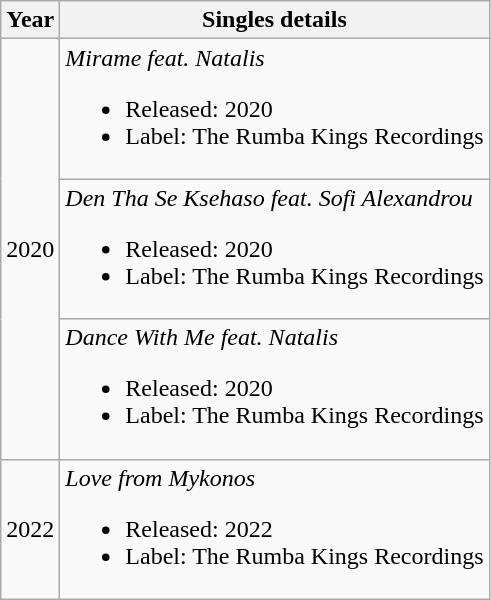<table class="wikitable">
<tr>
<th>Year</th>
<th>Singles details</th>
</tr>
<tr>
<td rowspan="3">2020</td>
<td><em>Mirame feat. Natalis</em><br><ul><li>Released: 2020</li><li>Label: The Rumba Kings Recordings</li></ul></td>
</tr>
<tr>
<td><em>Den Tha Se Ksehaso feat. Sofi Alexandrou</em><br><ul><li>Released: 2020</li><li>Label: The Rumba Kings Recordings</li></ul></td>
</tr>
<tr>
<td><em>Dance With Me feat. Natalis</em><br><ul><li>Released: 2020</li><li>Label: The Rumba Kings Recordings</li></ul></td>
</tr>
<tr>
<td rowspan="4">2022</td>
<td><em>Love from Mykonos</em><br><ul><li>Released: 2022</li><li>Label: The Rumba Kings Recordings</li></ul></td>
</tr>
</table>
